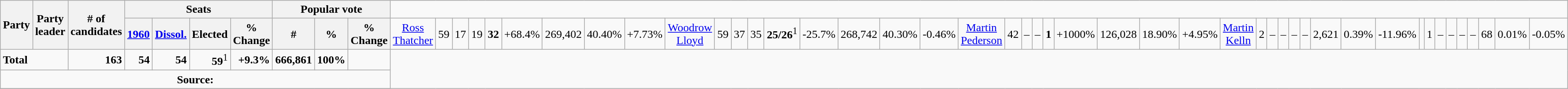<table class="wikitable">
<tr>
<th rowspan=2 colspan=2>Party</th>
<th rowspan=2>Party leader</th>
<th rowspan=2># of<br>candidates</th>
<th colspan=4>Seats</th>
<th colspan=3>Popular vote</th>
</tr>
<tr>
<th><a href='#'>1960</a></th>
<th><a href='#'><span>Dissol.</span></a></th>
<th>Elected</th>
<th>% Change</th>
<th>#</th>
<th>%</th>
<th>% Change<br></th>
<td align="center"><a href='#'>Ross Thatcher</a></td>
<td align="right">59</td>
<td align="right">17</td>
<td align="right">19</td>
<td align="right"><strong>32</strong></td>
<td align="right">+68.4%</td>
<td align="right">269,402</td>
<td align="right">40.40%</td>
<td align="right">+7.73%<br></td>
<td align="center"><a href='#'>Woodrow Lloyd</a></td>
<td align="right">59</td>
<td align="right">37</td>
<td align="right">35</td>
<td align="right"><strong>25/26</strong><sup>1</sup></td>
<td align="right">-25.7%</td>
<td align="right">268,742</td>
<td align="right">40.30%</td>
<td align="right">-0.46%<br></td>
<td align="center"><a href='#'>Martin Pederson</a></td>
<td align="right">42</td>
<td align="right">–</td>
<td align="right">–</td>
<td align="right"><strong>1</strong></td>
<td align="right">+1000%</td>
<td align="right">126,028</td>
<td align="right">18.90%</td>
<td align="right">+4.95%<br></td>
<td align="center"><a href='#'>Martin Kelln</a></td>
<td align="right">2</td>
<td align="right">–</td>
<td align="right">–</td>
<td align="right">–</td>
<td align="right">–</td>
<td align="right">2,621</td>
<td align="right">0.39%</td>
<td align="right">-11.96%<br></td>
<td align="center"></td>
<td align="right">1</td>
<td align="right">–</td>
<td align="right">–</td>
<td align="right">–</td>
<td align="right">–</td>
<td align="right">68</td>
<td align="right">0.01%</td>
<td align="right">-0.05%</td>
</tr>
<tr>
<td colspan=3><strong>Total</strong></td>
<td align="right"><strong>163</strong></td>
<td align="right"><strong>54</strong></td>
<td align="right"><strong>54</strong></td>
<td align="right"><strong>59</strong><sup>1</sup></td>
<td align="right"><strong>+9.3%</strong></td>
<td align="right"><strong>666,861</strong></td>
<td align="right"><strong>100%</strong></td>
<td align="right"> </td>
</tr>
<tr>
<td align="center" colspan=11><strong>Source:</strong> </td>
</tr>
<tr>
</tr>
</table>
